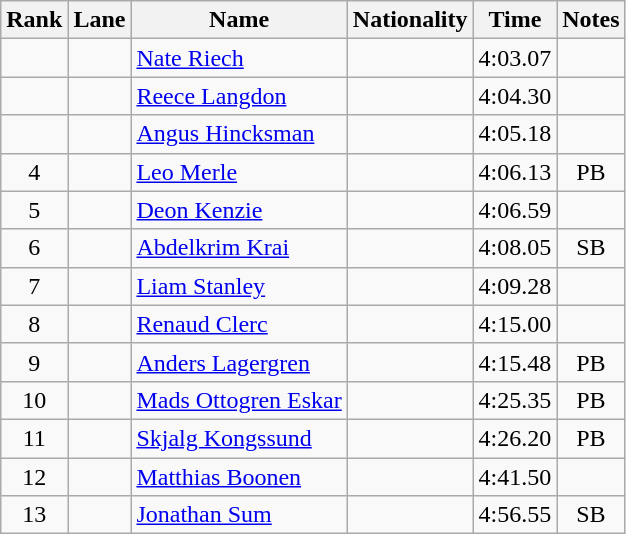<table class='wikitable sortable'  style='text-align:center'>
<tr>
<th>Rank</th>
<th>Lane</th>
<th>Name</th>
<th>Nationality</th>
<th>Time</th>
<th>Notes</th>
</tr>
<tr>
<td></td>
<td></td>
<td align=left><a href='#'>Nate Riech</a></td>
<td align=left></td>
<td>4:03.07</td>
<td></td>
</tr>
<tr>
<td></td>
<td></td>
<td align=left><a href='#'>Reece Langdon</a></td>
<td align=left></td>
<td>4:04.30</td>
<td></td>
</tr>
<tr>
<td></td>
<td></td>
<td align=left><a href='#'>Angus Hincksman</a></td>
<td align=left></td>
<td>4:05.18</td>
<td></td>
</tr>
<tr>
<td>4</td>
<td></td>
<td align=left><a href='#'>Leo Merle</a></td>
<td align=left></td>
<td>4:06.13</td>
<td>PB</td>
</tr>
<tr>
<td>5</td>
<td></td>
<td align=left><a href='#'>Deon Kenzie</a></td>
<td align=left></td>
<td>4:06.59</td>
<td></td>
</tr>
<tr>
<td>6</td>
<td></td>
<td align=left><a href='#'>Abdelkrim Krai</a></td>
<td align=left></td>
<td>4:08.05</td>
<td>SB</td>
</tr>
<tr>
<td>7</td>
<td></td>
<td align=left><a href='#'>Liam Stanley</a></td>
<td align=left></td>
<td>4:09.28</td>
<td></td>
</tr>
<tr>
<td>8</td>
<td></td>
<td align=left><a href='#'>Renaud Clerc</a></td>
<td align=left></td>
<td>4:15.00</td>
<td></td>
</tr>
<tr>
<td>9</td>
<td></td>
<td align=left><a href='#'>Anders Lagergren</a></td>
<td align=left></td>
<td>4:15.48</td>
<td>PB</td>
</tr>
<tr>
<td>10</td>
<td></td>
<td align=left><a href='#'>Mads Ottogren Eskar</a></td>
<td align=left></td>
<td>4:25.35</td>
<td>PB</td>
</tr>
<tr>
<td>11</td>
<td></td>
<td align=left><a href='#'>Skjalg Kongssund</a></td>
<td align=left></td>
<td>4:26.20</td>
<td>PB</td>
</tr>
<tr>
<td>12</td>
<td></td>
<td align=left><a href='#'>Matthias Boonen</a></td>
<td align=left></td>
<td>4:41.50</td>
<td></td>
</tr>
<tr>
<td>13</td>
<td></td>
<td align=left><a href='#'>Jonathan Sum</a></td>
<td align=left></td>
<td>4:56.55</td>
<td>SB</td>
</tr>
</table>
